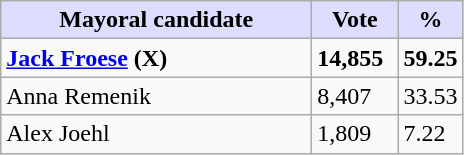<table class="wikitable">
<tr>
<th style="background:#ddf;" width="200px">Mayoral candidate</th>
<th style="background:#ddf;" width="50px">Vote</th>
<th style="background:#ddf;" width="30px">%</th>
</tr>
<tr>
<td><strong><a href='#'>Jack Froese</a> (X)</strong></td>
<td><strong>14,855</strong></td>
<td><strong>59.25</strong></td>
</tr>
<tr>
<td>Anna Remenik</td>
<td>8,407</td>
<td>33.53</td>
</tr>
<tr>
<td>Alex Joehl</td>
<td>1,809</td>
<td>7.22</td>
</tr>
</table>
